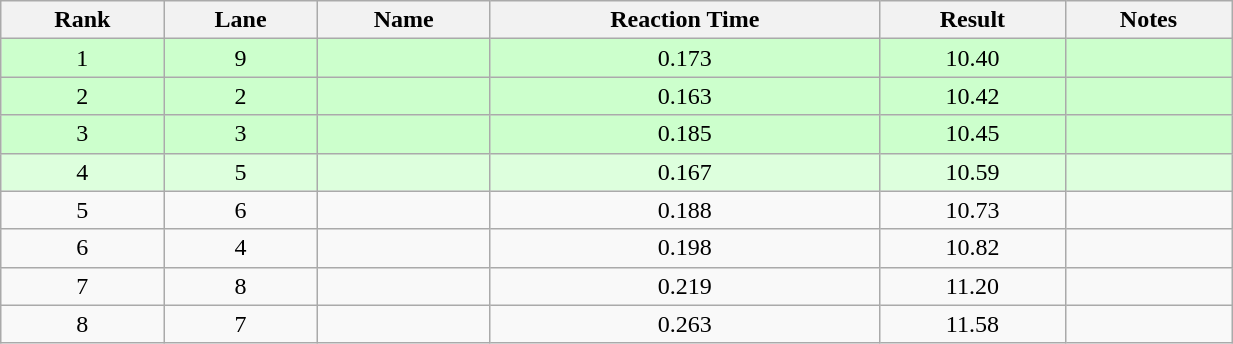<table class="wikitable" style="text-align:center;width: 65%">
<tr>
<th>Rank</th>
<th>Lane</th>
<th>Name</th>
<th>Reaction Time</th>
<th>Result</th>
<th>Notes</th>
</tr>
<tr bgcolor=ccffcc>
<td>1</td>
<td>9</td>
<td align="left"></td>
<td>0.173</td>
<td>10.40</td>
<td></td>
</tr>
<tr bgcolor=ccffcc>
<td>2</td>
<td>2</td>
<td align="left"></td>
<td>0.163</td>
<td>10.42</td>
<td></td>
</tr>
<tr bgcolor=ccffcc>
<td>3</td>
<td>3</td>
<td align="left"></td>
<td>0.185</td>
<td>10.45</td>
<td></td>
</tr>
<tr bgcolor=ddffdd>
<td>4</td>
<td>5</td>
<td align="left"></td>
<td>0.167</td>
<td>10.59</td>
<td></td>
</tr>
<tr>
<td>5</td>
<td>6</td>
<td align="left"></td>
<td>0.188</td>
<td>10.73</td>
<td></td>
</tr>
<tr>
<td>6</td>
<td>4</td>
<td align="left"></td>
<td>0.198</td>
<td>10.82</td>
<td></td>
</tr>
<tr>
<td>7</td>
<td>8</td>
<td align="left"></td>
<td>0.219</td>
<td>11.20</td>
<td></td>
</tr>
<tr>
<td>8</td>
<td>7</td>
<td align="left"></td>
<td>0.263</td>
<td>11.58</td>
<td></td>
</tr>
</table>
